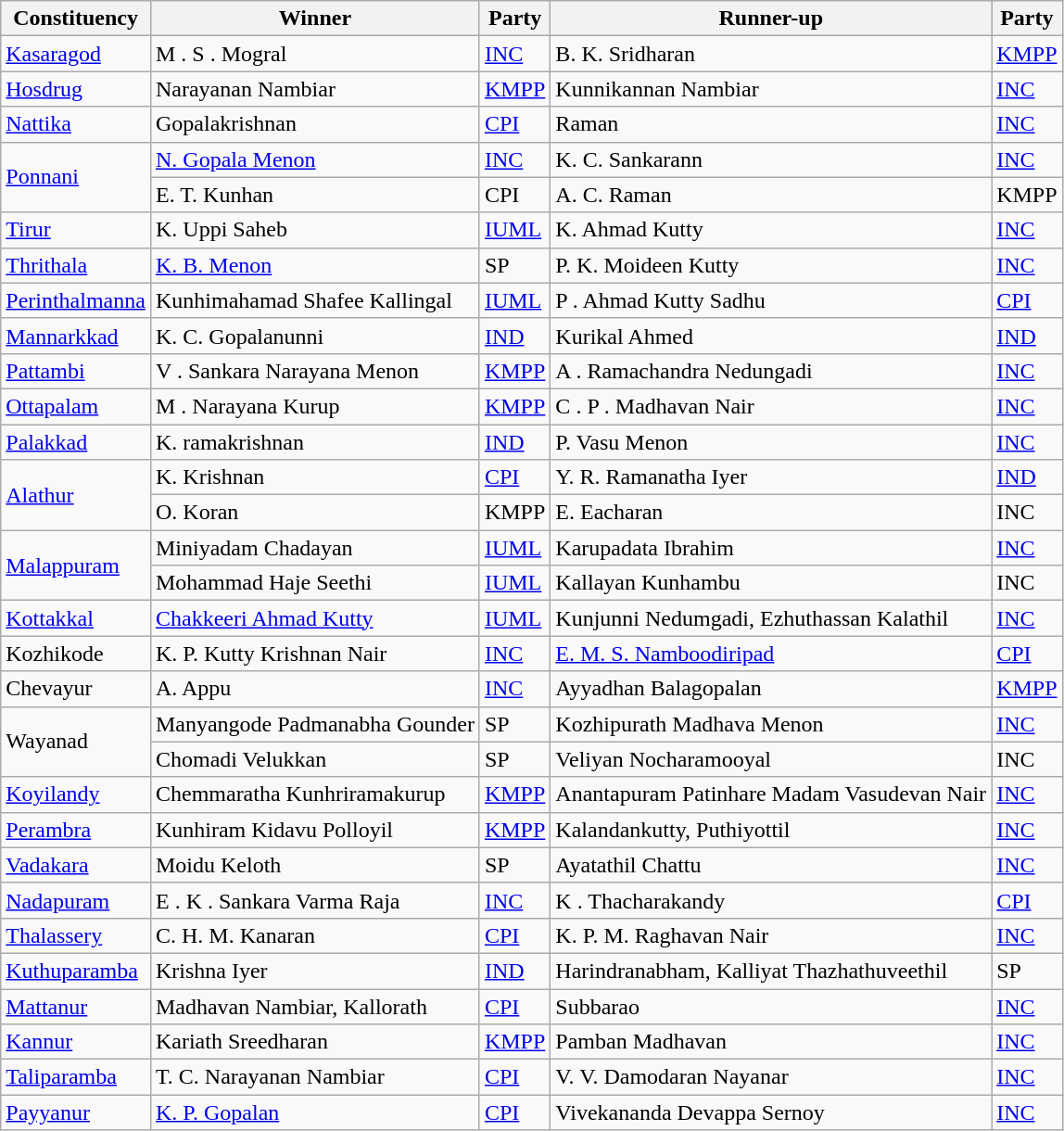<table class="wikitable sortable">
<tr>
<th>Constituency</th>
<th>Winner</th>
<th>Party</th>
<th>Runner-up</th>
<th>Party</th>
</tr>
<tr>
<td><a href='#'>Kasaragod</a></td>
<td>M . S . Mogral</td>
<td><a href='#'>INC</a></td>
<td>B. K. Sridharan</td>
<td><a href='#'>KMPP</a></td>
</tr>
<tr>
<td><a href='#'>Hosdrug</a></td>
<td>Narayanan Nambiar</td>
<td><a href='#'>KMPP</a></td>
<td>Kunnikannan Nambiar</td>
<td><a href='#'>INC</a></td>
</tr>
<tr>
<td><a href='#'>Nattika</a></td>
<td>Gopalakrishnan</td>
<td><a href='#'>CPI</a></td>
<td>Raman</td>
<td><a href='#'>INC</a></td>
</tr>
<tr>
<td rowspan="2"><a href='#'>Ponnani</a></td>
<td><a href='#'>N. Gopala Menon</a></td>
<td><a href='#'>INC</a></td>
<td>K. C. Sankarann</td>
<td><a href='#'>INC</a> <br></td>
</tr>
<tr>
<td>E. T. Kunhan</td>
<td>CPI</td>
<td>A. C. Raman</td>
<td>KMPP</td>
</tr>
<tr>
<td><a href='#'>Tirur</a></td>
<td>K. Uppi Saheb</td>
<td><a href='#'>IUML</a></td>
<td>K. Ahmad Kutty</td>
<td><a href='#'>INC</a></td>
</tr>
<tr>
<td><a href='#'>Thrithala</a></td>
<td><a href='#'>K. B. Menon</a></td>
<td>SP</td>
<td>P. K. Moideen Kutty</td>
<td><a href='#'>INC</a></td>
</tr>
<tr>
<td><a href='#'>Perinthalmanna</a></td>
<td>Kunhimahamad Shafee Kallingal</td>
<td><a href='#'>IUML</a></td>
<td>P . Ahmad Kutty Sadhu</td>
<td><a href='#'>CPI</a></td>
</tr>
<tr>
<td><a href='#'>Mannarkkad</a></td>
<td>K. C. Gopalanunni</td>
<td><a href='#'>IND</a></td>
<td>Kurikal Ahmed</td>
<td><a href='#'>IND</a></td>
</tr>
<tr>
<td><a href='#'>Pattambi</a></td>
<td>V . Sankara Narayana Menon</td>
<td><a href='#'>KMPP</a></td>
<td>A . Ramachandra Nedungadi</td>
<td><a href='#'>INC</a></td>
</tr>
<tr>
<td><a href='#'>Ottapalam</a></td>
<td>M . Narayana Kurup</td>
<td><a href='#'>KMPP</a></td>
<td>C . P . Madhavan Nair</td>
<td><a href='#'>INC</a></td>
</tr>
<tr>
<td><a href='#'>Palakkad</a></td>
<td>K. ramakrishnan</td>
<td><a href='#'>IND</a></td>
<td>P. Vasu Menon</td>
<td><a href='#'>INC</a></td>
</tr>
<tr>
<td rowspan="2"><a href='#'>Alathur</a></td>
<td>K. Krishnan</td>
<td><a href='#'>CPI</a></td>
<td>Y. R. Ramanatha Iyer</td>
<td><a href='#'>IND</a></td>
</tr>
<tr>
<td>O. Koran</td>
<td>KMPP</td>
<td>E. Eacharan</td>
<td>INC</td>
</tr>
<tr>
<td rowspan="2"><a href='#'>Malappuram</a></td>
<td>Miniyadam Chadayan</td>
<td><a href='#'>IUML</a></td>
<td>Karupadata Ibrahim</td>
<td><a href='#'>INC</a></td>
</tr>
<tr>
<td>Mohammad Haje Seethi</td>
<td><a href='#'>IUML</a></td>
<td>Kallayan Kunhambu</td>
<td>INC</td>
</tr>
<tr>
<td><a href='#'>Kottakkal</a></td>
<td><a href='#'>Chakkeeri Ahmad Kutty</a></td>
<td><a href='#'>IUML</a></td>
<td>Kunjunni Nedumgadi, Ezhuthassan Kalathil</td>
<td><a href='#'>INC</a></td>
</tr>
<tr>
<td>Kozhikode</td>
<td>K. P. Kutty Krishnan Nair</td>
<td><a href='#'>INC</a></td>
<td><a href='#'>E. M. S. Namboodiripad</a></td>
<td><a href='#'>CPI</a></td>
</tr>
<tr>
<td>Chevayur</td>
<td>A. Appu</td>
<td><a href='#'>INC</a></td>
<td>Ayyadhan Balagopalan</td>
<td><a href='#'>KMPP</a></td>
</tr>
<tr>
<td rowspan="2">Wayanad</td>
<td>Manyangode Padmanabha Gounder</td>
<td>SP</td>
<td>Kozhipurath Madhava Menon</td>
<td><a href='#'>INC</a></td>
</tr>
<tr>
<td>Chomadi Velukkan</td>
<td>SP</td>
<td>Veliyan Nocharamooyal</td>
<td>INC</td>
</tr>
<tr>
<td><a href='#'>Koyilandy</a></td>
<td>Chemmaratha Kunhriramakurup</td>
<td><a href='#'>KMPP</a></td>
<td>Anantapuram Patinhare Madam Vasudevan Nair</td>
<td><a href='#'>INC</a></td>
</tr>
<tr>
<td><a href='#'>Perambra</a></td>
<td>Kunhiram Kidavu Polloyil</td>
<td><a href='#'>KMPP</a></td>
<td>Kalandankutty, Puthiyottil</td>
<td><a href='#'>INC</a></td>
</tr>
<tr>
<td><a href='#'>Vadakara</a></td>
<td>Moidu Keloth</td>
<td>SP</td>
<td>Ayatathil Chattu</td>
<td><a href='#'>INC</a></td>
</tr>
<tr>
<td><a href='#'>Nadapuram</a></td>
<td>E . K . Sankara Varma Raja</td>
<td><a href='#'>INC</a></td>
<td>K . Thacharakandy</td>
<td><a href='#'>CPI</a></td>
</tr>
<tr>
<td><a href='#'>Thalassery</a></td>
<td>C. H. M. Kanaran</td>
<td><a href='#'>CPI</a></td>
<td>K. P. M. Raghavan Nair</td>
<td><a href='#'>INC</a></td>
</tr>
<tr>
<td><a href='#'>Kuthuparamba</a></td>
<td>Krishna Iyer</td>
<td><a href='#'>IND</a></td>
<td>Harindranabham, Kalliyat Thazhathuveethil</td>
<td>SP</td>
</tr>
<tr>
<td><a href='#'>Mattanur</a></td>
<td>Madhavan Nambiar, Kallorath</td>
<td><a href='#'>CPI</a></td>
<td>Subbarao</td>
<td><a href='#'>INC</a></td>
</tr>
<tr>
<td><a href='#'>Kannur</a></td>
<td>Kariath Sreedharan</td>
<td><a href='#'>KMPP</a></td>
<td>Pamban Madhavan</td>
<td><a href='#'>INC</a></td>
</tr>
<tr>
<td><a href='#'>Taliparamba</a></td>
<td>T. C. Narayanan Nambiar</td>
<td><a href='#'>CPI</a></td>
<td>V. V. Damodaran Nayanar</td>
<td><a href='#'>INC</a></td>
</tr>
<tr>
<td><a href='#'>Payyanur</a></td>
<td><a href='#'>K. P. Gopalan</a></td>
<td><a href='#'>CPI</a></td>
<td>Vivekananda Devappa Sernoy</td>
<td><a href='#'>INC</a></td>
</tr>
</table>
